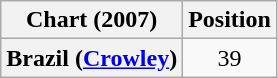<table class="wikitable sortable plainrowheaders" style="text-align:center">
<tr>
<th scope="col">Chart (2007)</th>
<th scope="col">Position</th>
</tr>
<tr>
<th scope="row">Brazil (<a href='#'>Crowley</a>)</th>
<td align="center">39</td>
</tr>
</table>
